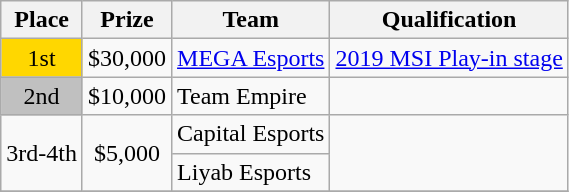<table class="wikitable" style="text-align:left">
<tr>
<th style="text-align:center"><strong>Place</strong></th>
<th style="text-align:center"><strong>Prize</strong></th>
<th style="text-align:center"><strong>Team</strong></th>
<th style="text-align:center"><strong>Qualification</strong></th>
</tr>
<tr>
<td style="text-align:center; background:gold;">1st</td>
<td style="text-align:center">$30,000</td>
<td> <a href='#'>MEGA Esports</a></td>
<td style="text-align:center"><a href='#'>2019 MSI Play-in stage</a></td>
</tr>
<tr>
<td style="text-align:center; background:silver;">2nd</td>
<td style="text-align:center">$10,000</td>
<td> Team Empire</td>
<td style="text-align:center"></td>
</tr>
<tr>
<td rowspan="2" style="text-align:center">3rd-4th</td>
<td rowspan="2" style="text-align:center">$5,000</td>
<td> Capital Esports</td>
<td rowspan="2" style="text-align:center"></td>
</tr>
<tr>
<td> Liyab Esports</td>
</tr>
<tr>
</tr>
</table>
